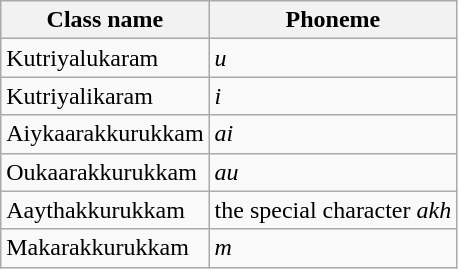<table class="wikitable">
<tr>
<th>Class name</th>
<th>Phoneme</th>
</tr>
<tr>
<td>Kutriyalukaram</td>
<td><em>u</em></td>
</tr>
<tr>
<td>Kutriyalikaram</td>
<td><em>i</em></td>
</tr>
<tr>
<td>Aiykaarakkurukkam</td>
<td><em>ai</em></td>
</tr>
<tr>
<td>Oukaarakkurukkam</td>
<td><em>au</em></td>
</tr>
<tr>
<td>Aaythakkurukkam</td>
<td>the special character <em>akh</em></td>
</tr>
<tr>
<td>Makarakkurukkam</td>
<td><em>m</em></td>
</tr>
</table>
